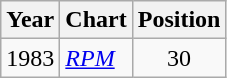<table class="wikitable">
<tr>
<th>Year</th>
<th>Chart</th>
<th>Position</th>
</tr>
<tr>
<td>1983</td>
<td><em><a href='#'>RPM</a></em></td>
<td style="text-align:center;">30 </td>
</tr>
</table>
